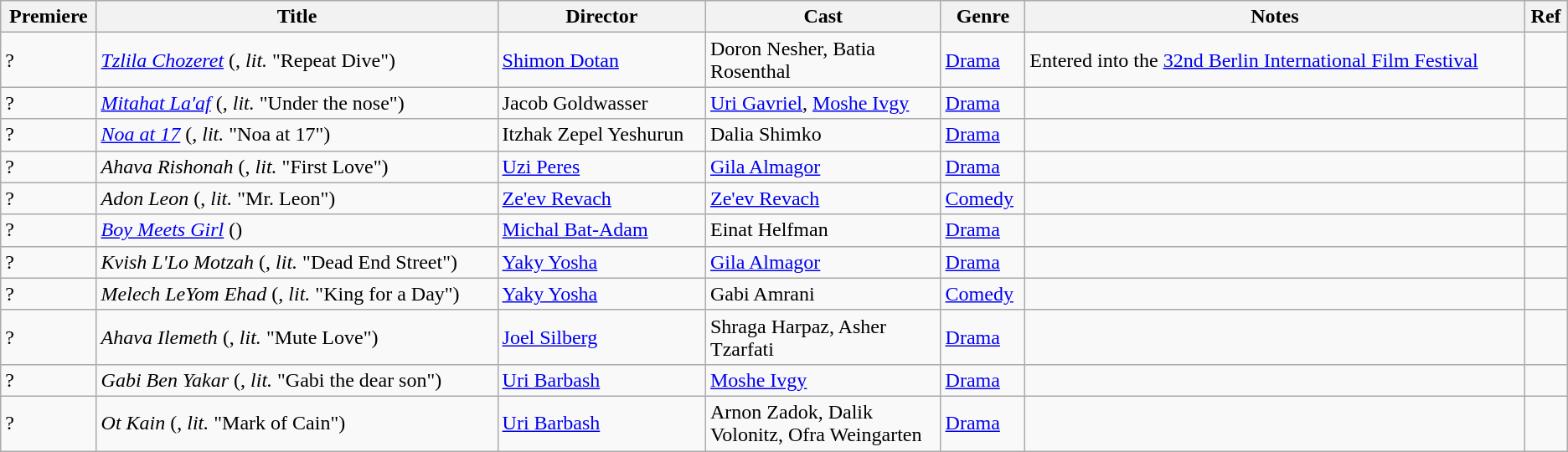<table class="wikitable">
<tr>
<th>Premiere</th>
<th>Title</th>
<th>Director</th>
<th width=15%>Cast</th>
<th>Genre</th>
<th>Notes</th>
<th>Ref</th>
</tr>
<tr>
<td>?</td>
<td><em><a href='#'>Tzlila Chozeret</a></em> (, <em>lit.</em> "Repeat Dive")</td>
<td><a href='#'>Shimon Dotan</a></td>
<td>Doron Nesher, Batia Rosenthal</td>
<td><a href='#'>Drama</a></td>
<td>Entered into the <a href='#'>32nd Berlin International Film Festival</a></td>
<td></td>
</tr>
<tr>
<td>?</td>
<td><em><a href='#'>Mitahat La'af</a></em> (, <em>lit.</em> "Under the nose")</td>
<td>Jacob Goldwasser</td>
<td><a href='#'>Uri Gavriel</a>, <a href='#'>Moshe Ivgy</a></td>
<td><a href='#'>Drama</a></td>
<td></td>
<td></td>
</tr>
<tr>
<td>?</td>
<td><em><a href='#'>Noa at 17</a></em> (, <em>lit.</em> "Noa at 17")</td>
<td>Itzhak Zepel Yeshurun</td>
<td>Dalia Shimko</td>
<td><a href='#'>Drama</a></td>
<td></td>
<td></td>
</tr>
<tr>
<td>?</td>
<td><em>Ahava Rishonah</em> (, <em>lit.</em> "First Love")</td>
<td><a href='#'>Uzi Peres</a></td>
<td><a href='#'>Gila Almagor</a></td>
<td><a href='#'>Drama</a></td>
<td></td>
<td></td>
</tr>
<tr>
<td>?</td>
<td><em>Adon Leon</em> (, <em>lit.</em> "Mr. Leon")</td>
<td><a href='#'>Ze'ev Revach</a></td>
<td><a href='#'>Ze'ev Revach</a></td>
<td><a href='#'>Comedy</a></td>
<td></td>
<td></td>
</tr>
<tr>
<td>?</td>
<td><em><a href='#'>Boy Meets Girl</a></em> ()</td>
<td><a href='#'>Michal Bat-Adam</a></td>
<td>Einat Helfman</td>
<td><a href='#'>Drama</a></td>
<td></td>
<td></td>
</tr>
<tr>
<td>?</td>
<td><em>Kvish L'Lo Motzah</em> (, <em>lit.</em> "Dead End Street")</td>
<td><a href='#'>Yaky Yosha</a></td>
<td><a href='#'>Gila Almagor</a></td>
<td><a href='#'>Drama</a></td>
<td></td>
<td></td>
</tr>
<tr>
<td>?</td>
<td><em>Melech LeYom Ehad</em> (, <em>lit.</em> "King for a Day")</td>
<td><a href='#'>Yaky Yosha</a></td>
<td>Gabi Amrani</td>
<td><a href='#'>Comedy</a></td>
<td></td>
<td></td>
</tr>
<tr>
<td>?</td>
<td><em>Ahava Ilemeth</em> (, <em>lit.</em> "Mute Love")</td>
<td><a href='#'>Joel Silberg</a></td>
<td>Shraga Harpaz, Asher Tzarfati</td>
<td><a href='#'>Drama</a></td>
<td></td>
<td></td>
</tr>
<tr>
<td>?</td>
<td><em>Gabi Ben Yakar</em> (, <em>lit.</em> "Gabi the dear son")</td>
<td><a href='#'>Uri Barbash</a></td>
<td><a href='#'>Moshe Ivgy</a></td>
<td><a href='#'>Drama</a></td>
<td></td>
<td></td>
</tr>
<tr>
<td>?</td>
<td><em>Ot Kain</em> (, <em>lit.</em> "Mark of Cain")</td>
<td><a href='#'>Uri Barbash</a></td>
<td>Arnon Zadok, Dalik Volonitz, Ofra Weingarten</td>
<td><a href='#'>Drama</a></td>
<td></td>
<td></td>
</tr>
</table>
